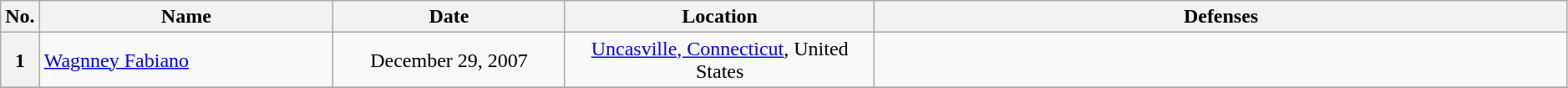<table class="wikitable" width="99%" style="text-align:center;">
<tr>
<th width=1%>No.</th>
<th width=19%>Name</th>
<th width=15%>Date</th>
<th width=20%>Location</th>
<th width=45%>Defenses</th>
</tr>
<tr>
<th>1</th>
<td align="left"> <a href='#'>Wagnney Fabiano</a><br></td>
<td>December 29, 2007</td>
<td><a href='#'>Uncasville, Connecticut</a>, United States</td>
<td align="left"><br></td>
</tr>
<tr>
</tr>
</table>
